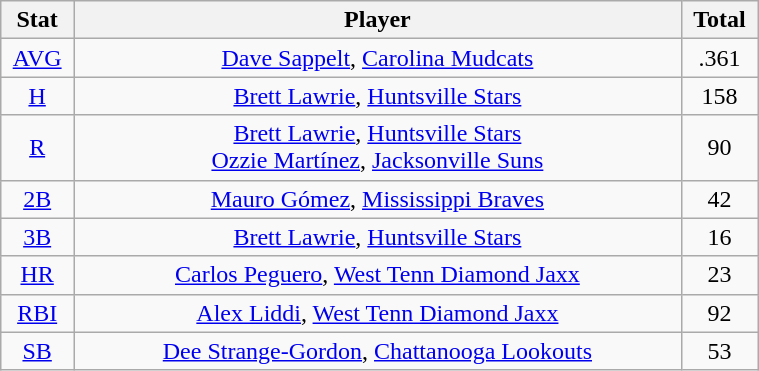<table class="wikitable" width="40%" style="text-align:center;">
<tr>
<th width="5%">Stat</th>
<th width="60%">Player</th>
<th width="5%">Total</th>
</tr>
<tr>
<td><a href='#'>AVG</a></td>
<td><a href='#'>Dave Sappelt</a>, <a href='#'>Carolina Mudcats</a></td>
<td>.361</td>
</tr>
<tr>
<td><a href='#'>H</a></td>
<td><a href='#'>Brett Lawrie</a>, <a href='#'>Huntsville Stars</a></td>
<td>158</td>
</tr>
<tr>
<td><a href='#'>R</a></td>
<td><a href='#'>Brett Lawrie</a>, <a href='#'>Huntsville Stars</a> <br> <a href='#'>Ozzie Martínez</a>, <a href='#'>Jacksonville Suns</a></td>
<td>90</td>
</tr>
<tr>
<td><a href='#'>2B</a></td>
<td><a href='#'>Mauro Gómez</a>, <a href='#'>Mississippi Braves</a></td>
<td>42</td>
</tr>
<tr>
<td><a href='#'>3B</a></td>
<td><a href='#'>Brett Lawrie</a>, <a href='#'>Huntsville Stars</a></td>
<td>16</td>
</tr>
<tr>
<td><a href='#'>HR</a></td>
<td><a href='#'>Carlos Peguero</a>, <a href='#'>West Tenn Diamond Jaxx</a></td>
<td>23</td>
</tr>
<tr>
<td><a href='#'>RBI</a></td>
<td><a href='#'>Alex Liddi</a>, <a href='#'>West Tenn Diamond Jaxx</a></td>
<td>92</td>
</tr>
<tr>
<td><a href='#'>SB</a></td>
<td><a href='#'>Dee Strange-Gordon</a>, <a href='#'>Chattanooga Lookouts</a></td>
<td>53</td>
</tr>
</table>
